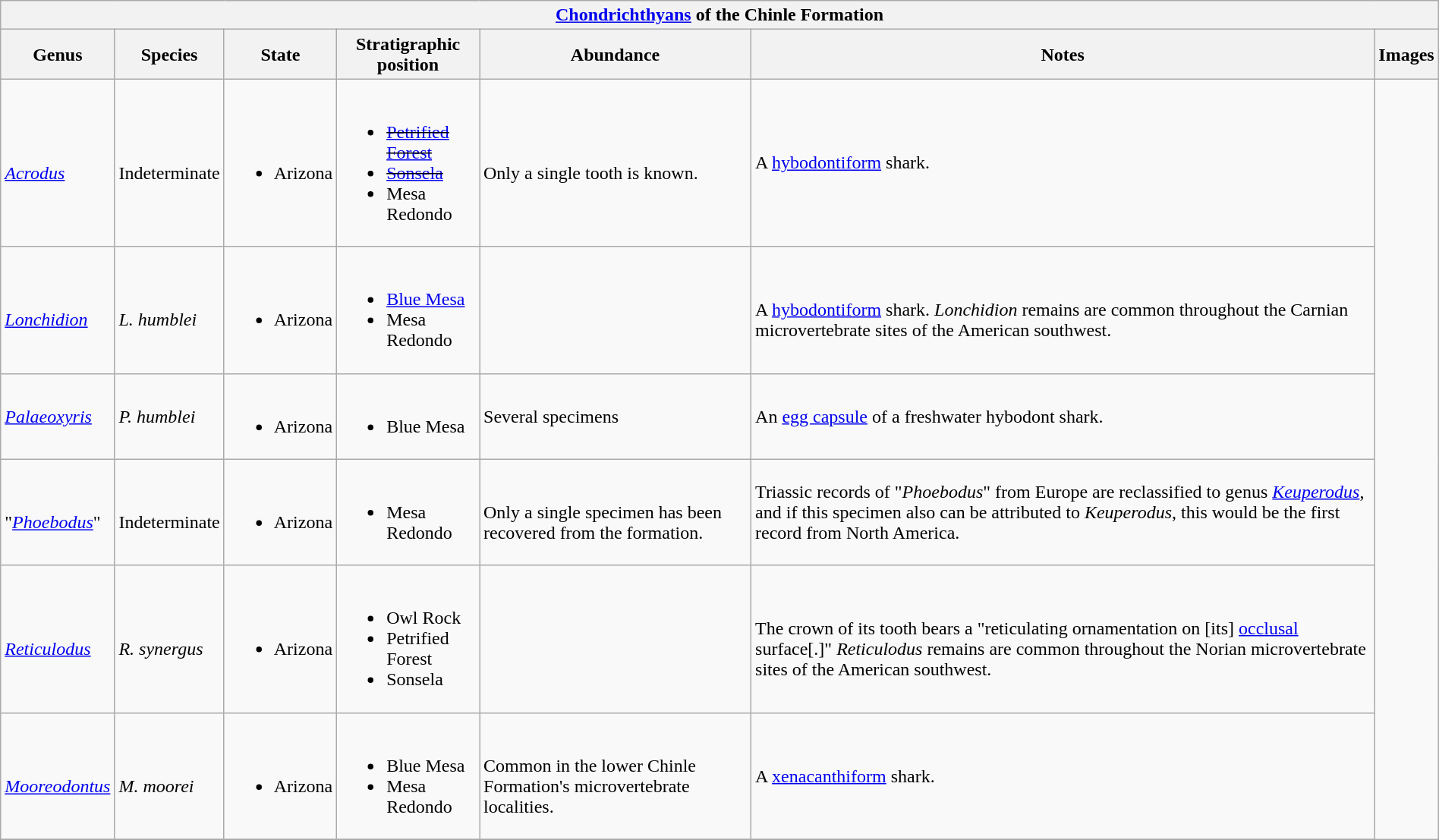<table class="wikitable" align="center" width="100%">
<tr>
<th colspan="7" align="center"><strong><a href='#'>Chondrichthyans</a> of the Chinle Formation</strong></th>
</tr>
<tr>
<th>Genus</th>
<th>Species</th>
<th>State</th>
<th>Stratigraphic position</th>
<th>Abundance</th>
<th>Notes</th>
<th>Images</th>
</tr>
<tr>
<td><br><em><a href='#'>Acrodus</a></em></td>
<td><br>Indeterminate</td>
<td><br><ul><li>Arizona</li></ul></td>
<td><br><ul><li><s><a href='#'>Petrified Forest</a></s></li><li><s><a href='#'>Sonsela</a></s></li><li>Mesa Redondo</li></ul></td>
<td><br>Only a single tooth is known.</td>
<td>A <a href='#'>hybodontiform</a> shark.</td>
<td rowspan="100"></td>
</tr>
<tr>
<td><br><em><a href='#'>Lonchidion</a></em></td>
<td><br><em>L. humblei</em></td>
<td><br><ul><li>Arizona</li></ul></td>
<td><br><ul><li><a href='#'>Blue Mesa</a></li><li>Mesa Redondo</li></ul></td>
<td></td>
<td><br>A <a href='#'>hybodontiform</a> shark. <em>Lonchidion</em> remains are common throughout the Carnian microvertebrate sites of the American southwest.</td>
</tr>
<tr>
<td><em><a href='#'>Palaeoxyris</a></em></td>
<td><em>P. humblei</em></td>
<td><br><ul><li>Arizona</li></ul></td>
<td><br><ul><li>Blue Mesa</li></ul></td>
<td>Several specimens</td>
<td>An <a href='#'>egg capsule</a> of a freshwater hybodont shark.</td>
</tr>
<tr>
<td><br>"<em><a href='#'>Phoebodus</a></em>"</td>
<td><br>Indeterminate</td>
<td><br><ul><li>Arizona</li></ul></td>
<td><br><ul><li>Mesa Redondo</li></ul></td>
<td><br>Only a single specimen has been recovered from the formation.</td>
<td>Triassic records of "<em>Phoebodus</em>" from Europe are reclassified to genus <em><a href='#'>Keuperodus</a></em>, and if this specimen also can be attributed to <em>Keuperodus</em>, this would be the first record from North America.</td>
</tr>
<tr>
<td><br><em><a href='#'>Reticulodus</a></em></td>
<td><br><em>R. synergus</em></td>
<td><br><ul><li>Arizona</li></ul></td>
<td><br><ul><li>Owl Rock</li><li>Petrified Forest</li><li>Sonsela</li></ul></td>
<td></td>
<td><br>The crown of its tooth bears a "reticulating ornamentation on [its] <a href='#'>occlusal</a> surface[.]" <em>Reticulodus</em> remains are common throughout the Norian microvertebrate sites of the American southwest.</td>
</tr>
<tr>
<td><br><em><a href='#'>Mooreodontus</a></em></td>
<td><br><em>M. moorei</em></td>
<td><br><ul><li>Arizona</li></ul></td>
<td><br><ul><li>Blue Mesa</li><li>Mesa Redondo</li></ul></td>
<td><br>Common in the lower Chinle Formation's microvertebrate localities.</td>
<td>A <a href='#'>xenacanthiform</a> shark.</td>
</tr>
<tr>
</tr>
</table>
